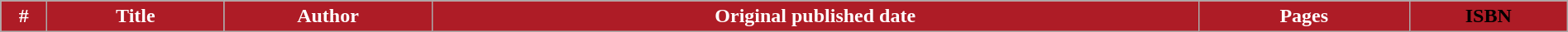<table class="wikitable" style="width:100%;">
<tr>
<th style="width:30px; background:#AE1C26; color:#fff;">#</th>
<th style="background:#AE1C26;color:#fff;">Title</th>
<th style="width:160px; background:#AE1C26; color:#fff;">Author</th>
<th style="background:#AE1C26;color:#fff;">Original published date</th>
<th style="background:#AE1C26;color:#fff;">Pages</th>
<th style="width:120px; background:#AE1C26;"><span>ISBN</span><br>



</th>
</tr>
</table>
